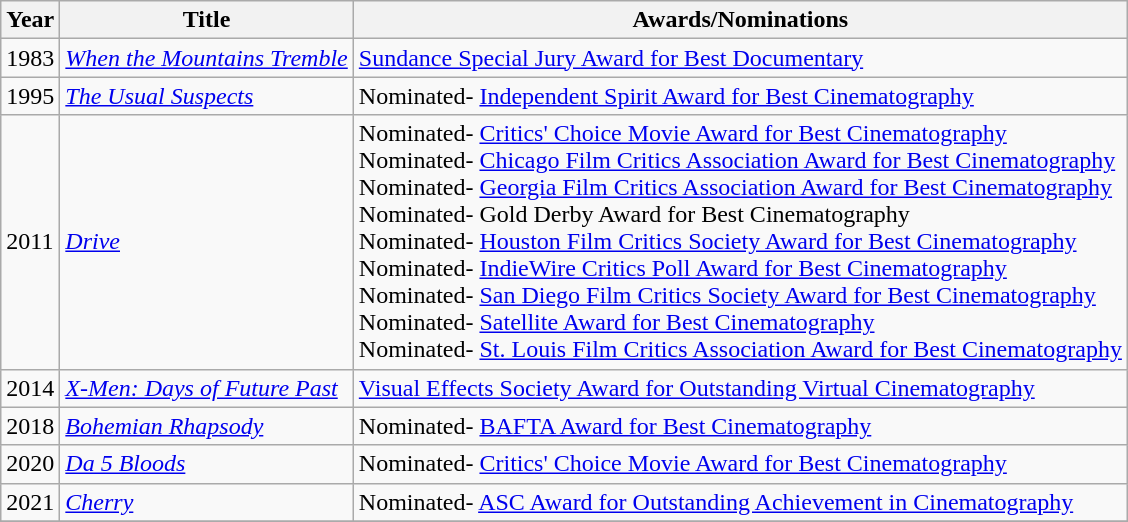<table class="wikitable">
<tr>
<th>Year</th>
<th>Title</th>
<th>Awards/Nominations</th>
</tr>
<tr>
<td>1983</td>
<td><em><a href='#'>When the Mountains Tremble</a></em></td>
<td><a href='#'>Sundance Special Jury Award for Best Documentary</a></td>
</tr>
<tr>
<td>1995</td>
<td><em><a href='#'>The Usual Suspects</a></em></td>
<td>Nominated- <a href='#'>Independent Spirit Award for Best Cinematography</a></td>
</tr>
<tr>
<td>2011</td>
<td><em><a href='#'>Drive</a></em></td>
<td>Nominated- <a href='#'>Critics' Choice Movie Award for Best Cinematography</a><br>Nominated- <a href='#'>Chicago Film Critics Association Award for Best Cinematography</a><br>Nominated- <a href='#'>Georgia Film Critics Association Award for Best Cinematography</a><br>Nominated- Gold Derby Award for Best Cinematography<br>Nominated- <a href='#'>Houston Film Critics Society Award for Best Cinematography</a><br>Nominated- <a href='#'>IndieWire Critics Poll Award for Best Cinematography</a><br>Nominated- <a href='#'>San Diego Film Critics Society Award for Best Cinematography</a><br>Nominated- <a href='#'>Satellite Award for Best Cinematography</a><br>Nominated- <a href='#'>St. Louis Film Critics Association Award for Best Cinematography</a></td>
</tr>
<tr>
<td>2014</td>
<td><em><a href='#'>X-Men: Days of Future Past</a></em></td>
<td><a href='#'>Visual Effects Society Award for Outstanding Virtual Cinematography</a></td>
</tr>
<tr>
<td>2018</td>
<td><em><a href='#'>Bohemian Rhapsody</a></em></td>
<td>Nominated- <a href='#'>BAFTA Award for Best Cinematography</a></td>
</tr>
<tr>
<td>2020</td>
<td><em><a href='#'>Da 5 Bloods</a></em></td>
<td>Nominated- <a href='#'>Critics' Choice Movie Award for Best Cinematography</a></td>
</tr>
<tr>
<td>2021</td>
<td><em><a href='#'>Cherry</a></em></td>
<td>Nominated- <a href='#'>ASC Award for Outstanding Achievement in Cinematography</a></td>
</tr>
<tr>
</tr>
</table>
